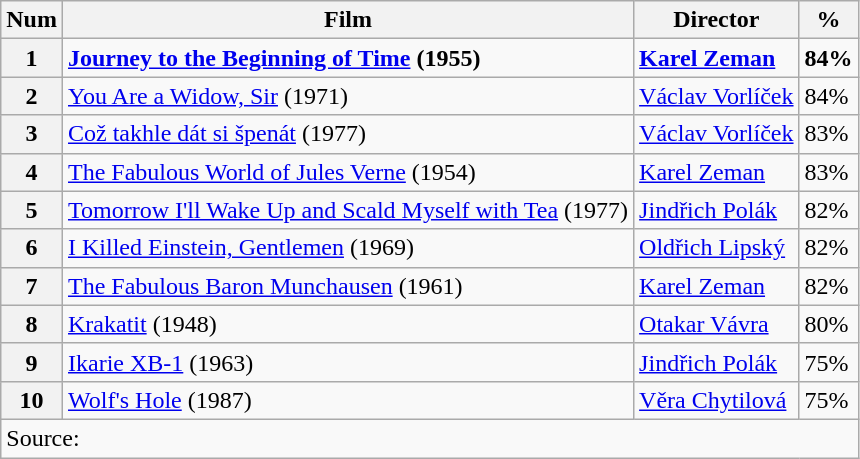<table class="wikitable">
<tr>
<th>Num</th>
<th>Film</th>
<th>Director</th>
<th>%</th>
</tr>
<tr>
<th><strong>1</strong></th>
<td><strong><a href='#'>Journey to the Beginning of Time</a> (1955)</strong></td>
<td><strong><a href='#'>Karel Zeman</a></strong></td>
<td><strong>84%</strong></td>
</tr>
<tr>
<th>2</th>
<td><a href='#'>You Are a Widow, Sir</a> (1971)</td>
<td><a href='#'>Václav Vorlíček</a></td>
<td>84%</td>
</tr>
<tr>
<th>3</th>
<td><a href='#'>Což takhle dát si špenát</a> (1977)</td>
<td><a href='#'>Václav Vorlíček</a></td>
<td>83%</td>
</tr>
<tr>
<th>4</th>
<td><a href='#'>The Fabulous World of Jules Verne</a> (1954)</td>
<td><a href='#'>Karel Zeman</a></td>
<td>83%</td>
</tr>
<tr>
<th>5</th>
<td><a href='#'>Tomorrow I'll Wake Up and Scald Myself with Tea</a> (1977)</td>
<td><a href='#'>Jindřich Polák</a></td>
<td>82%</td>
</tr>
<tr>
<th>6</th>
<td><a href='#'>I Killed Einstein, Gentlemen</a> (1969)</td>
<td><a href='#'>Oldřich Lipský</a></td>
<td>82%</td>
</tr>
<tr>
<th>7</th>
<td><a href='#'>The Fabulous Baron Munchausen</a> (1961)</td>
<td><a href='#'>Karel Zeman</a></td>
<td>82%</td>
</tr>
<tr>
<th>8</th>
<td><a href='#'>Krakatit</a> (1948)</td>
<td><a href='#'>Otakar Vávra</a></td>
<td>80%</td>
</tr>
<tr>
<th>9</th>
<td><a href='#'>Ikarie XB-1</a> (1963)</td>
<td><a href='#'>Jindřich Polák</a></td>
<td>75%</td>
</tr>
<tr>
<th>10</th>
<td><a href='#'>Wolf's Hole</a> (1987)</td>
<td><a href='#'>Věra Chytilová</a></td>
<td>75%</td>
</tr>
<tr>
<td colspan="4">Source:</td>
</tr>
</table>
